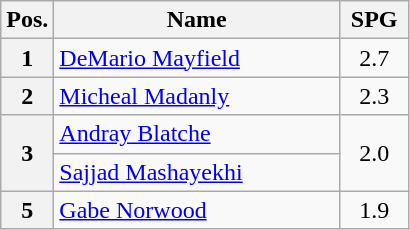<table class=wikitable style="text-align:center;">
<tr>
<th width="13%">Pos.</th>
<th width="70%">Name</th>
<th width="17%">SPG</th>
</tr>
<tr>
<th>1</th>
<td align=left> <a href='#'>DeMario Mayfield</a></td>
<td>2.7</td>
</tr>
<tr>
<th>2</th>
<td align=left> <a href='#'>Micheal Madanly</a></td>
<td>2.3</td>
</tr>
<tr>
<th rowspan=2>3</th>
<td align=left> <a href='#'>Andray Blatche</a></td>
<td rowspan=2>2.0</td>
</tr>
<tr>
<td align=left> <a href='#'>Sajjad Mashayekhi</a></td>
</tr>
<tr>
<th>5</th>
<td align=left> <a href='#'>Gabe Norwood</a></td>
<td>1.9</td>
</tr>
</table>
